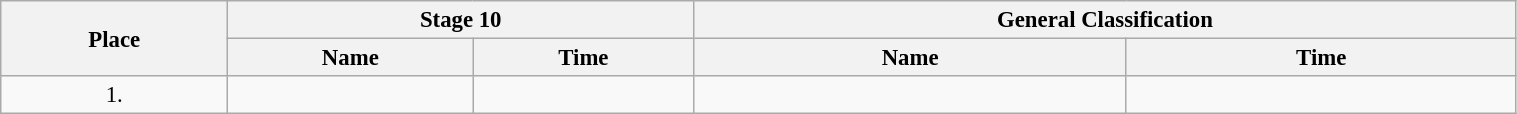<table class="wikitable"  style="font-size:95%; width:80%;">
<tr>
<th rowspan="2">Place</th>
<th colspan="2">Stage 10</th>
<th colspan="2">General Classification</th>
</tr>
<tr>
<th>Name</th>
<th>Time</th>
<th>Name</th>
<th>Time</th>
</tr>
<tr>
<td style="text-align:center;">1.</td>
<td></td>
<td></td>
<td></td>
<td></td>
</tr>
</table>
